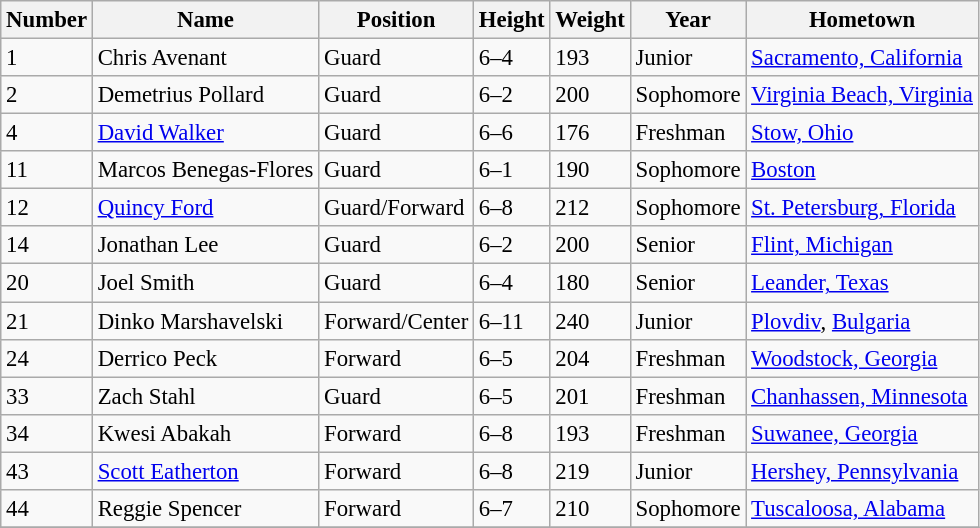<table class="wikitable" style="font-size: 95%;">
<tr>
<th>Number</th>
<th>Name</th>
<th>Position</th>
<th>Height</th>
<th>Weight</th>
<th>Year</th>
<th>Hometown</th>
</tr>
<tr>
<td>1</td>
<td>Chris Avenant</td>
<td>Guard</td>
<td>6–4</td>
<td>193</td>
<td>Junior</td>
<td><a href='#'>Sacramento, California</a></td>
</tr>
<tr>
<td>2</td>
<td>Demetrius Pollard</td>
<td>Guard</td>
<td>6–2</td>
<td>200</td>
<td>Sophomore</td>
<td><a href='#'>Virginia Beach, Virginia</a></td>
</tr>
<tr>
<td>4</td>
<td><a href='#'>David Walker</a></td>
<td>Guard</td>
<td>6–6</td>
<td>176</td>
<td>Freshman</td>
<td><a href='#'>Stow, Ohio</a></td>
</tr>
<tr>
<td>11</td>
<td>Marcos Benegas-Flores</td>
<td>Guard</td>
<td>6–1</td>
<td>190</td>
<td>Sophomore</td>
<td><a href='#'>Boston</a></td>
</tr>
<tr>
<td>12</td>
<td><a href='#'>Quincy Ford</a></td>
<td>Guard/Forward</td>
<td>6–8</td>
<td>212</td>
<td>Sophomore</td>
<td><a href='#'>St. Petersburg, Florida</a></td>
</tr>
<tr>
<td>14</td>
<td>Jonathan Lee</td>
<td>Guard</td>
<td>6–2</td>
<td>200</td>
<td>Senior</td>
<td><a href='#'>Flint, Michigan</a></td>
</tr>
<tr>
<td>20</td>
<td>Joel Smith</td>
<td>Guard</td>
<td>6–4</td>
<td>180</td>
<td>Senior</td>
<td><a href='#'>Leander, Texas</a></td>
</tr>
<tr>
<td>21</td>
<td>Dinko Marshavelski</td>
<td>Forward/Center</td>
<td>6–11</td>
<td>240</td>
<td>Junior</td>
<td><a href='#'>Plovdiv</a>, <a href='#'>Bulgaria</a></td>
</tr>
<tr>
<td>24</td>
<td>Derrico Peck</td>
<td>Forward</td>
<td>6–5</td>
<td>204</td>
<td>Freshman</td>
<td><a href='#'>Woodstock, Georgia</a></td>
</tr>
<tr>
<td>33</td>
<td>Zach Stahl</td>
<td>Guard</td>
<td>6–5</td>
<td>201</td>
<td>Freshman</td>
<td><a href='#'>Chanhassen, Minnesota</a></td>
</tr>
<tr>
<td>34</td>
<td>Kwesi Abakah</td>
<td>Forward</td>
<td>6–8</td>
<td>193</td>
<td>Freshman</td>
<td><a href='#'>Suwanee, Georgia</a></td>
</tr>
<tr>
<td>43</td>
<td><a href='#'>Scott Eatherton</a></td>
<td>Forward</td>
<td>6–8</td>
<td>219</td>
<td>Junior</td>
<td><a href='#'>Hershey, Pennsylvania</a></td>
</tr>
<tr>
<td>44</td>
<td>Reggie Spencer</td>
<td>Forward</td>
<td>6–7</td>
<td>210</td>
<td>Sophomore</td>
<td><a href='#'>Tuscaloosa, Alabama</a></td>
</tr>
<tr>
</tr>
</table>
